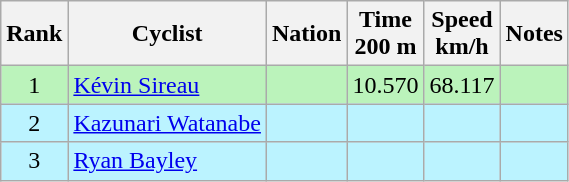<table class="wikitable sortable" style="text-align:center;">
<tr>
<th>Rank</th>
<th>Cyclist</th>
<th>Nation</th>
<th>Time<br>200 m</th>
<th>Speed<br>km/h</th>
<th>Notes</th>
</tr>
<tr bgcolor=bbf3bb>
<td>1</td>
<td align=left><a href='#'>Kévin Sireau</a></td>
<td align=left></td>
<td>10.570</td>
<td>68.117</td>
<td></td>
</tr>
<tr bgcolor=bbf3ff>
<td>2</td>
<td align=left><a href='#'>Kazunari Watanabe</a></td>
<td align=left></td>
<td></td>
<td></td>
<td></td>
</tr>
<tr bgcolor=bbf3ff>
<td>3</td>
<td align=left><a href='#'>Ryan Bayley</a></td>
<td align=left></td>
<td></td>
<td></td>
<td></td>
</tr>
</table>
